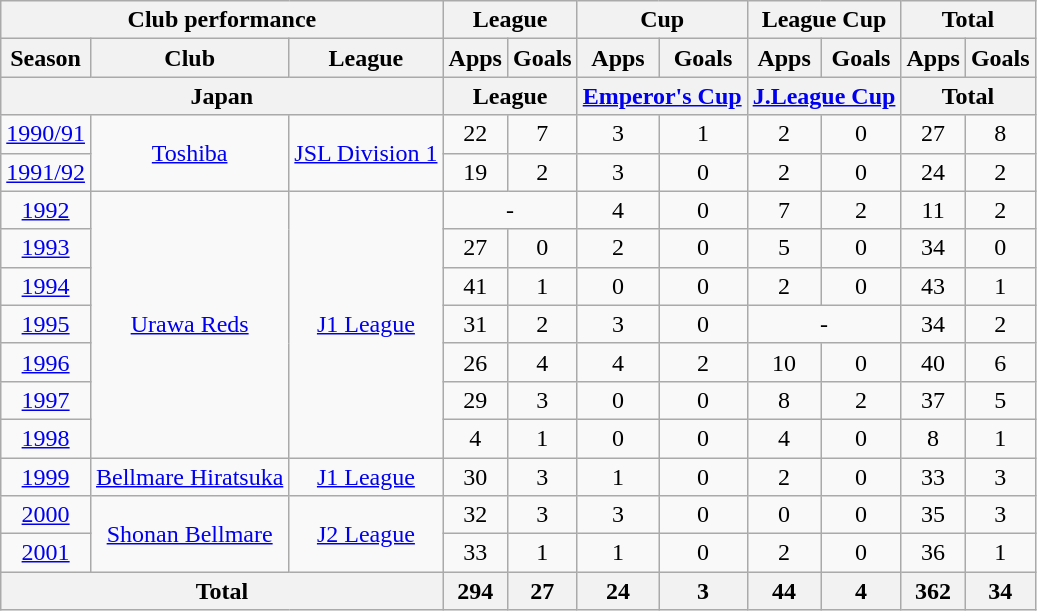<table class="wikitable" style="text-align:center;">
<tr>
<th colspan=3>Club performance</th>
<th colspan=2>League</th>
<th colspan=2>Cup</th>
<th colspan=2>League Cup</th>
<th colspan=2>Total</th>
</tr>
<tr>
<th>Season</th>
<th>Club</th>
<th>League</th>
<th>Apps</th>
<th>Goals</th>
<th>Apps</th>
<th>Goals</th>
<th>Apps</th>
<th>Goals</th>
<th>Apps</th>
<th>Goals</th>
</tr>
<tr>
<th colspan=3>Japan</th>
<th colspan=2>League</th>
<th colspan=2><a href='#'>Emperor's Cup</a></th>
<th colspan=2><a href='#'>J.League Cup</a></th>
<th colspan=2>Total</th>
</tr>
<tr>
<td><a href='#'>1990/91</a></td>
<td rowspan="2"><a href='#'>Toshiba</a></td>
<td rowspan="2"><a href='#'>JSL Division 1</a></td>
<td>22</td>
<td>7</td>
<td>3</td>
<td>1</td>
<td>2</td>
<td>0</td>
<td>27</td>
<td>8</td>
</tr>
<tr>
<td><a href='#'>1991/92</a></td>
<td>19</td>
<td>2</td>
<td>3</td>
<td>0</td>
<td>2</td>
<td>0</td>
<td>24</td>
<td>2</td>
</tr>
<tr>
<td><a href='#'>1992</a></td>
<td rowspan="7"><a href='#'>Urawa Reds</a></td>
<td rowspan="7"><a href='#'>J1 League</a></td>
<td colspan="2">-</td>
<td>4</td>
<td>0</td>
<td>7</td>
<td>2</td>
<td>11</td>
<td>2</td>
</tr>
<tr>
<td><a href='#'>1993</a></td>
<td>27</td>
<td>0</td>
<td>2</td>
<td>0</td>
<td>5</td>
<td>0</td>
<td>34</td>
<td>0</td>
</tr>
<tr>
<td><a href='#'>1994</a></td>
<td>41</td>
<td>1</td>
<td>0</td>
<td>0</td>
<td>2</td>
<td>0</td>
<td>43</td>
<td>1</td>
</tr>
<tr>
<td><a href='#'>1995</a></td>
<td>31</td>
<td>2</td>
<td>3</td>
<td>0</td>
<td colspan="2">-</td>
<td>34</td>
<td>2</td>
</tr>
<tr>
<td><a href='#'>1996</a></td>
<td>26</td>
<td>4</td>
<td>4</td>
<td>2</td>
<td>10</td>
<td>0</td>
<td>40</td>
<td>6</td>
</tr>
<tr>
<td><a href='#'>1997</a></td>
<td>29</td>
<td>3</td>
<td>0</td>
<td>0</td>
<td>8</td>
<td>2</td>
<td>37</td>
<td>5</td>
</tr>
<tr>
<td><a href='#'>1998</a></td>
<td>4</td>
<td>1</td>
<td>0</td>
<td>0</td>
<td>4</td>
<td>0</td>
<td>8</td>
<td>1</td>
</tr>
<tr>
<td><a href='#'>1999</a></td>
<td><a href='#'>Bellmare Hiratsuka</a></td>
<td><a href='#'>J1 League</a></td>
<td>30</td>
<td>3</td>
<td>1</td>
<td>0</td>
<td>2</td>
<td>0</td>
<td>33</td>
<td>3</td>
</tr>
<tr>
<td><a href='#'>2000</a></td>
<td rowspan="2"><a href='#'>Shonan Bellmare</a></td>
<td rowspan="2"><a href='#'>J2 League</a></td>
<td>32</td>
<td>3</td>
<td>3</td>
<td>0</td>
<td>0</td>
<td>0</td>
<td>35</td>
<td>3</td>
</tr>
<tr>
<td><a href='#'>2001</a></td>
<td>33</td>
<td>1</td>
<td>1</td>
<td>0</td>
<td>2</td>
<td>0</td>
<td>36</td>
<td>1</td>
</tr>
<tr>
<th colspan=3>Total</th>
<th>294</th>
<th>27</th>
<th>24</th>
<th>3</th>
<th>44</th>
<th>4</th>
<th>362</th>
<th>34</th>
</tr>
</table>
